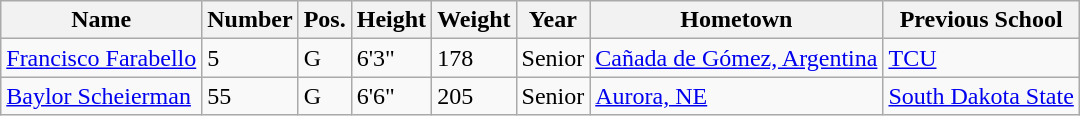<table class="wikitable sortable" border="1">
<tr>
<th>Name</th>
<th>Number</th>
<th>Pos.</th>
<th>Height</th>
<th>Weight</th>
<th>Year</th>
<th>Hometown</th>
<th class="unsortable">Previous School</th>
</tr>
<tr>
<td><a href='#'>Francisco Farabello</a></td>
<td>5</td>
<td>G</td>
<td>6'3"</td>
<td>178</td>
<td>Senior</td>
<td><a href='#'>Cañada de Gómez, Argentina</a></td>
<td><a href='#'>TCU</a></td>
</tr>
<tr>
<td><a href='#'>Baylor Scheierman</a></td>
<td>55</td>
<td>G</td>
<td>6'6"</td>
<td>205</td>
<td>Senior</td>
<td><a href='#'>Aurora, NE</a></td>
<td><a href='#'>South Dakota State</a></td>
</tr>
</table>
